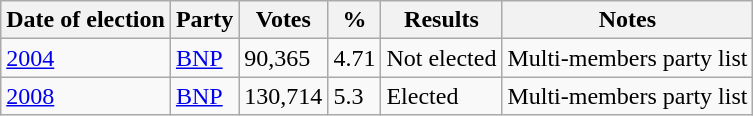<table class="wikitable">
<tr>
<th>Date of election</th>
<th>Party</th>
<th>Votes</th>
<th>%</th>
<th>Results</th>
<th>Notes</th>
</tr>
<tr>
<td><a href='#'>2004</a></td>
<td><a href='#'>BNP</a></td>
<td>90,365</td>
<td>4.71</td>
<td>Not elected</td>
<td>Multi-members party list</td>
</tr>
<tr>
<td><a href='#'>2008</a></td>
<td><a href='#'>BNP</a></td>
<td>130,714</td>
<td>5.3</td>
<td>Elected</td>
<td>Multi-members party list</td>
</tr>
</table>
